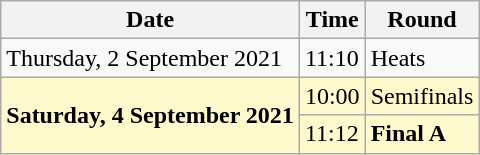<table class="wikitable">
<tr>
<th>Date</th>
<th>Time</th>
<th>Round</th>
</tr>
<tr>
<td>Thursday, 2 September 2021</td>
<td>11:10</td>
<td>Heats</td>
</tr>
<tr style=background:lemonchiffon>
<td rowspan=2><strong>Saturday, 4 September 2021</strong></td>
<td>10:00</td>
<td>Semifinals</td>
</tr>
<tr style=background:lemonchiffon>
<td>11:12</td>
<td><strong>Final A</strong></td>
</tr>
</table>
